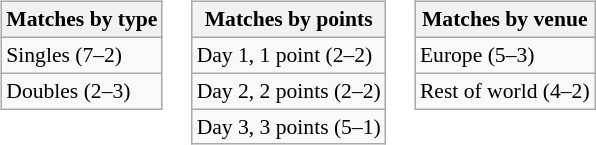<table>
<tr valign=top>
<td><br><table class="wikitable" style=font-size:90%>
<tr>
<th>Matches by type</th>
</tr>
<tr>
<td>Singles (7–2)</td>
</tr>
<tr>
<td>Doubles (2–3)</td>
</tr>
</table>
</td>
<td><br><table class="wikitable" style=font-size:90%>
<tr>
<th>Matches by points</th>
</tr>
<tr>
<td>Day 1, 1 point (2–2)</td>
</tr>
<tr>
<td>Day 2, 2 points (2–2)</td>
</tr>
<tr>
<td>Day 3, 3 points (5–1)</td>
</tr>
</table>
</td>
<td><br><table class="wikitable" style=font-size:90%>
<tr>
<th>Matches by venue</th>
</tr>
<tr>
<td>Europe (5–3)</td>
</tr>
<tr>
<td>Rest of world (4–2)</td>
</tr>
</table>
</td>
</tr>
</table>
